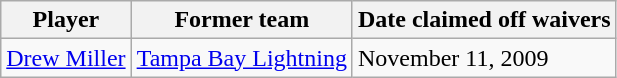<table class="wikitable">
<tr>
<th>Player</th>
<th>Former team</th>
<th>Date claimed off waivers</th>
</tr>
<tr>
<td><a href='#'>Drew Miller</a></td>
<td><a href='#'>Tampa Bay Lightning</a></td>
<td>November 11, 2009</td>
</tr>
</table>
